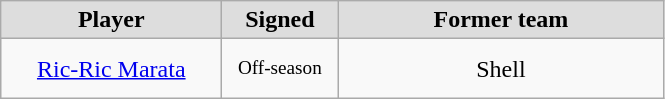<table class="wikitable" style="text-align: center">
<tr align="center" bgcolor="#dddddd">
<td style="width:140px"><strong>Player</strong></td>
<td style="width:70px"><strong>Signed</strong></td>
<td style="width:210px"><strong>Former team</strong></td>
</tr>
<tr style="height:40px">
<td><a href='#'>Ric-Ric Marata</a></td>
<td style="font-size: 80%">Off-season</td>
<td>Shell</td>
</tr>
</table>
